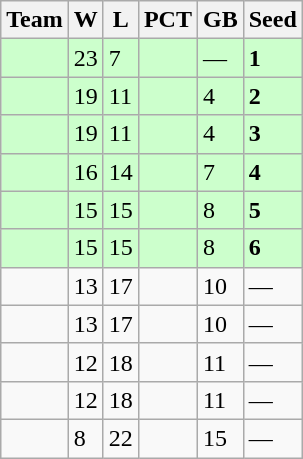<table class=wikitable>
<tr>
<th>Team</th>
<th>W</th>
<th>L</th>
<th>PCT</th>
<th>GB</th>
<th>Seed</th>
</tr>
<tr bgcolor="#ccffcc">
<td></td>
<td>23</td>
<td>7</td>
<td></td>
<td>—</td>
<td><strong>1</strong></td>
</tr>
<tr bgcolor="#ccffcc">
<td></td>
<td>19</td>
<td>11</td>
<td></td>
<td>4</td>
<td><strong>2</strong></td>
</tr>
<tr bgcolor="#ccffcc">
<td></td>
<td>19</td>
<td>11</td>
<td></td>
<td>4</td>
<td><strong>3</strong></td>
</tr>
<tr bgcolor="#ccffcc">
<td></td>
<td>16</td>
<td>14</td>
<td></td>
<td>7</td>
<td><strong>4</strong></td>
</tr>
<tr bgcolor="#ccffcc">
<td></td>
<td>15</td>
<td>15</td>
<td></td>
<td>8</td>
<td><strong>5</strong></td>
</tr>
<tr bgcolor="#ccffcc">
<td></td>
<td>15</td>
<td>15</td>
<td></td>
<td>8</td>
<td><strong>6</strong></td>
</tr>
<tr>
<td></td>
<td>13</td>
<td>17</td>
<td></td>
<td>10</td>
<td>—</td>
</tr>
<tr>
<td></td>
<td>13</td>
<td>17</td>
<td></td>
<td>10</td>
<td>—</td>
</tr>
<tr>
<td></td>
<td>12</td>
<td>18</td>
<td></td>
<td>11</td>
<td>—</td>
</tr>
<tr>
<td></td>
<td>12</td>
<td>18</td>
<td></td>
<td>11</td>
<td>—</td>
</tr>
<tr>
<td></td>
<td>8</td>
<td>22</td>
<td></td>
<td>15</td>
<td>—</td>
</tr>
</table>
